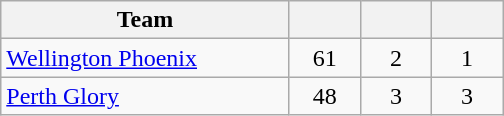<table class="wikitable" style="text-align:center;">
<tr>
<th width=185>Team</th>
<th width=40></th>
<th width=40></th>
<th width=40></th>
</tr>
<tr>
<td align=left> <a href='#'>Wellington Phoenix</a></td>
<td>61</td>
<td>2</td>
<td>1</td>
</tr>
<tr>
<td align=left> <a href='#'>Perth Glory</a></td>
<td>48</td>
<td>3</td>
<td>3</td>
</tr>
</table>
